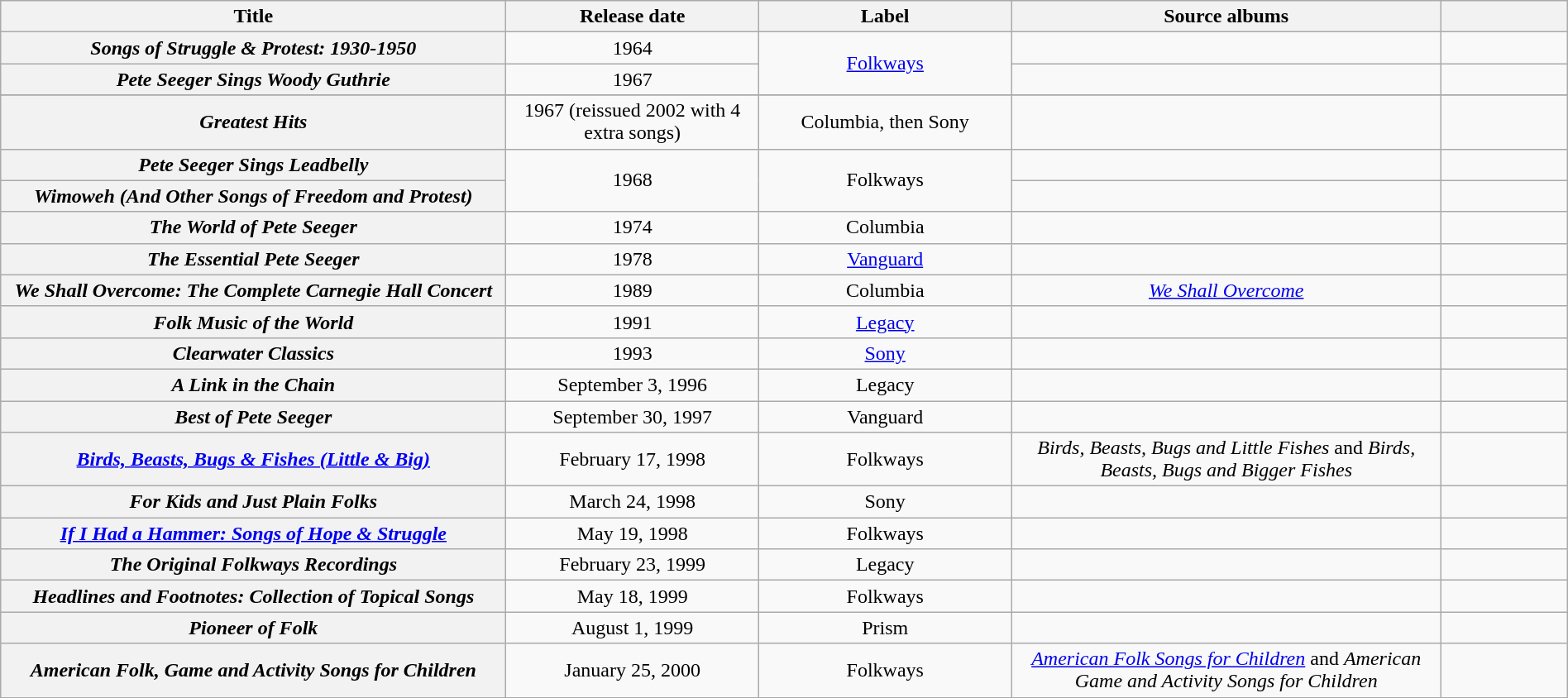<table class="wikitable plainrowheaders sortable" style="text-align:center;width:100%">
<tr>
<th scope="col" width="20%">Title</th>
<th scope="col" width="10%">Release date</th>
<th scope="col" width="10%">Label</th>
<th scope="col" width="17%">Source albums</th>
<th scope="col" class="unsortable" width="5%"></th>
</tr>
<tr>
<th scope="row"><em>Songs of Struggle & Protest: 1930-1950</em></th>
<td>1964</td>
<td rowspan="2"><a href='#'>Folkways</a></td>
<td></td>
<td></td>
</tr>
<tr>
<th scope="row"><em>Pete Seeger Sings Woody Guthrie</em></th>
<td>1967</td>
<td></td>
<td></td>
</tr>
<tr>
</tr>
<tr>
<th scope="row"><em>Greatest Hits</em></th>
<td>1967 (reissued 2002 with 4 extra songs)</td>
<td>Columbia, then Sony</td>
<td></td>
<td></td>
</tr>
<tr>
<th scope="row"><em>Pete Seeger Sings Leadbelly</em></th>
<td rowspan="2">1968</td>
<td rowspan="2">Folkways</td>
<td></td>
<td></td>
</tr>
<tr>
<th scope="row"><em>Wimoweh (And Other Songs of Freedom and Protest)</em></th>
<td></td>
<td></td>
</tr>
<tr>
<th scope="row"><em>The World of Pete Seeger</em></th>
<td>1974</td>
<td>Columbia</td>
<td></td>
<td></td>
</tr>
<tr>
<th scope="row"><em>The Essential Pete Seeger</em></th>
<td>1978</td>
<td><a href='#'>Vanguard</a></td>
<td></td>
<td></td>
</tr>
<tr>
<th scope="row"><em>We Shall Overcome: The Complete Carnegie Hall Concert</em></th>
<td>1989</td>
<td>Columbia</td>
<td><em><a href='#'>We Shall Overcome</a></em></td>
<td></td>
</tr>
<tr>
<th scope="row"><em>Folk Music of the World</em></th>
<td>1991</td>
<td><a href='#'>Legacy</a></td>
<td></td>
<td></td>
</tr>
<tr>
<th scope="row"><em>Clearwater Classics</em></th>
<td>1993</td>
<td><a href='#'>Sony</a></td>
<td></td>
<td></td>
</tr>
<tr>
<th scope="row"><em>A Link in the Chain</em></th>
<td>September 3, 1996</td>
<td>Legacy</td>
<td></td>
<td></td>
</tr>
<tr>
<th scope="row"><em>Best of Pete Seeger</em></th>
<td>September 30, 1997</td>
<td>Vanguard</td>
<td></td>
<td></td>
</tr>
<tr>
<th scope="row"><em><a href='#'>Birds, Beasts, Bugs & Fishes (Little & Big)</a></em></th>
<td>February 17, 1998</td>
<td>Folkways</td>
<td><em>Birds, Beasts, Bugs and Little Fishes</em> and <em>Birds, Beasts, Bugs and Bigger Fishes</em></td>
<td></td>
</tr>
<tr>
<th scope="row"><em>For Kids and Just Plain Folks</em></th>
<td>March 24, 1998</td>
<td>Sony</td>
<td></td>
<td></td>
</tr>
<tr>
<th scope="row"><em><a href='#'>If I Had a Hammer: Songs of Hope & Struggle</a></em></th>
<td>May 19, 1998</td>
<td>Folkways</td>
<td></td>
<td></td>
</tr>
<tr>
<th scope="row"><em>The Original Folkways Recordings</em></th>
<td>February 23, 1999</td>
<td>Legacy</td>
<td></td>
<td></td>
</tr>
<tr>
<th scope="row"><em>Headlines and Footnotes: Collection of Topical Songs</em></th>
<td>May 18, 1999</td>
<td>Folkways</td>
<td></td>
<td></td>
</tr>
<tr>
<th scope="row"><em>Pioneer of Folk</em></th>
<td>August 1, 1999</td>
<td>Prism</td>
<td></td>
<td></td>
</tr>
<tr>
<th scope="row"><em>American Folk, Game and Activity Songs for Children</em></th>
<td>January 25, 2000</td>
<td>Folkways</td>
<td><em><a href='#'>American Folk Songs for Children</a></em> and <em>American Game and Activity Songs for Children</em></td>
<td></td>
</tr>
</table>
